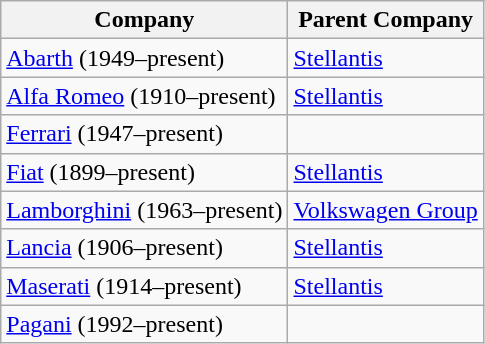<table class="wikitable sortable">
<tr>
<th>Company</th>
<th>Parent Company</th>
</tr>
<tr>
<td><a href='#'>Abarth</a> (1949–present)</td>
<td><a href='#'>Stellantis</a></td>
</tr>
<tr>
<td><a href='#'>Alfa Romeo</a> (1910–present)</td>
<td><a href='#'>Stellantis</a></td>
</tr>
<tr>
<td><a href='#'>Ferrari</a> (1947–present)</td>
<td></td>
</tr>
<tr>
<td><a href='#'>Fiat</a> (1899–present)</td>
<td><a href='#'>Stellantis</a></td>
</tr>
<tr>
<td><a href='#'>Lamborghini</a> (1963–present)</td>
<td><a href='#'>Volkswagen Group</a></td>
</tr>
<tr>
<td><a href='#'>Lancia</a> (1906–present)</td>
<td><a href='#'>Stellantis</a></td>
</tr>
<tr>
<td><a href='#'>Maserati</a> (1914–present)</td>
<td><a href='#'>Stellantis</a></td>
</tr>
<tr>
<td><a href='#'>Pagani</a> (1992–present)</td>
<td></td>
</tr>
</table>
